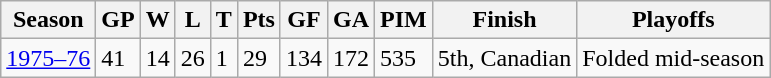<table class="wikitable">
<tr>
<th>Season</th>
<th>GP</th>
<th>W</th>
<th>L</th>
<th>T</th>
<th>Pts</th>
<th>GF</th>
<th>GA</th>
<th>PIM</th>
<th>Finish</th>
<th>Playoffs</th>
</tr>
<tr>
<td><a href='#'>1975–76</a></td>
<td>41</td>
<td>14</td>
<td>26</td>
<td>1</td>
<td>29</td>
<td>134</td>
<td>172</td>
<td>535</td>
<td>5th, Canadian</td>
<td>Folded mid-season</td>
</tr>
</table>
